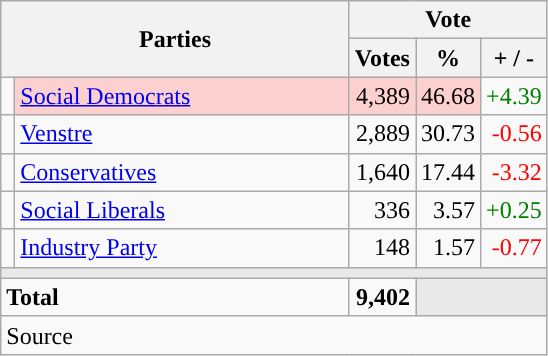<table class="wikitable" style="text-align:right;">
<tr>
<th style="text-align:centre;" rowspan="2" colspan="2" width="225">Parties</th>
<th colspan="3">Vote</th>
</tr>
<tr>
<th width="15">Votes</th>
<th width="15">%</th>
<th width="15">+ / -</th>
</tr>
<tr>
<td width="2" style="color:inherit;background:"></td>
<td bgcolor=#fbd0ce  align="left"><a href='#'>Social Democrats</a></td>
<td bgcolor=#fbd0ce>4,389</td>
<td bgcolor=#fbd0ce>46.68</td>
<td style=color:green;>+4.39</td>
</tr>
<tr>
<td width="2" style="color:inherit;background:"></td>
<td align="left"><a href='#'>Venstre</a></td>
<td>2,889</td>
<td>30.73</td>
<td style=color:red;>-0.56</td>
</tr>
<tr>
<td width="2" style="color:inherit;background:"></td>
<td align="left"><a href='#'>Conservatives</a></td>
<td>1,640</td>
<td>17.44</td>
<td style=color:red;>-3.32</td>
</tr>
<tr>
<td width="2" style="color:inherit;background:"></td>
<td align="left"><a href='#'>Social Liberals</a></td>
<td>336</td>
<td>3.57</td>
<td style=color:green;>+0.25</td>
</tr>
<tr>
<td width="2" style="color:inherit;background:"></td>
<td align="left"><a href='#'>Industry Party</a></td>
<td>148</td>
<td>1.57</td>
<td style=color:red;>-0.77</td>
</tr>
<tr>
<td colspan="7" bgcolor="#E9E9E9"></td>
</tr>
<tr>
<td align="left" colspan="2"><strong>Total</strong></td>
<td><strong>9,402</strong></td>
<td bgcolor="#E9E9E9" colspan="2"></td>
</tr>
<tr>
<td align="left" colspan="6">Source</td>
</tr>
</table>
